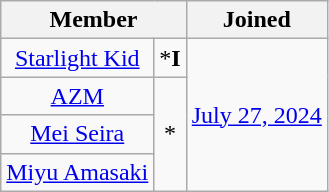<table class="wikitable" style="text-align:center;">
<tr>
<th colspan="2">Member</th>
<th>Joined</th>
</tr>
<tr>
<td><a href='#'>Starlight Kid</a></td>
<td>*<strong>I</strong></td>
<td rowspan=4><a href='#'>July 27, 2024</a></td>
</tr>
<tr>
<td><a href='#'>AZM</a></td>
<td rowspan=3>*</td>
</tr>
<tr>
<td><a href='#'>Mei Seira</a></td>
</tr>
<tr>
<td><a href='#'>Miyu Amasaki</a></td>
</tr>
</table>
